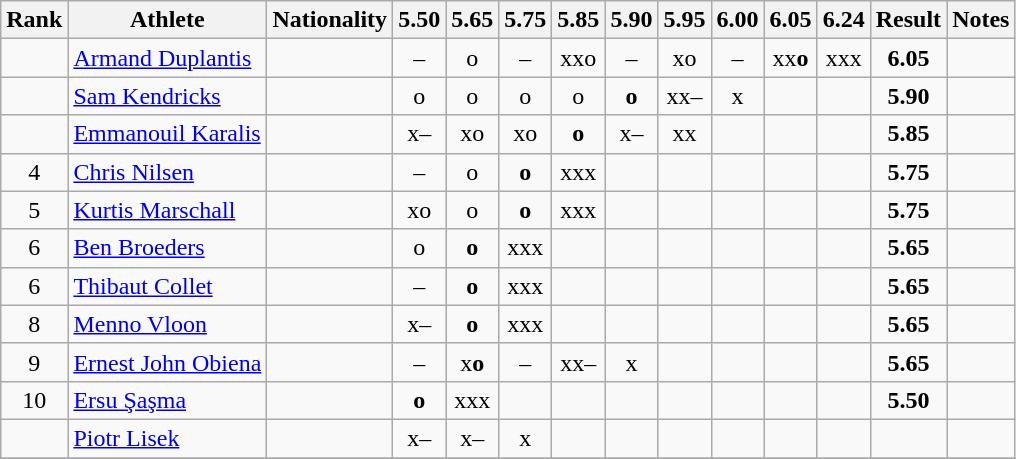<table class="wikitable sortable" style="text-align:center">
<tr>
<th>Rank</th>
<th>Athlete</th>
<th>Nationality</th>
<th>5.50</th>
<th>5.65</th>
<th>5.75</th>
<th>5.85</th>
<th>5.90</th>
<th>5.95</th>
<th>6.00</th>
<th>6.05</th>
<th>6.24</th>
<th>Result</th>
<th>Notes</th>
</tr>
<tr>
<td></td>
<td align="left"><a href='#'>Armand Duplantis</a></td>
<td align="left"></td>
<td>–</td>
<td>o</td>
<td>–</td>
<td>xxo</td>
<td>–</td>
<td>xo</td>
<td>–</td>
<td>xx<strong>o</strong></td>
<td>xxx</td>
<td><strong>6.05</strong></td>
<td></td>
</tr>
<tr>
<td></td>
<td align="left"><a href='#'>Sam Kendricks</a></td>
<td align="left"></td>
<td>o</td>
<td>o</td>
<td>o</td>
<td>o</td>
<td><strong>o</strong></td>
<td>xx–</td>
<td>x</td>
<td></td>
<td></td>
<td><strong>5.90</strong></td>
<td></td>
</tr>
<tr>
<td></td>
<td align="left"><a href='#'>Emmanouil Karalis</a></td>
<td align="left"></td>
<td>x–</td>
<td>xo</td>
<td>xo</td>
<td><strong>o</strong></td>
<td>x–</td>
<td>xx</td>
<td></td>
<td></td>
<td></td>
<td><strong>5.85</strong></td>
<td></td>
</tr>
<tr>
<td>4</td>
<td align="left"><a href='#'>Chris Nilsen</a></td>
<td align="left"></td>
<td>–</td>
<td>o</td>
<td><strong>o</strong></td>
<td>xxx</td>
<td></td>
<td></td>
<td></td>
<td></td>
<td></td>
<td><strong>5.75</strong></td>
<td></td>
</tr>
<tr>
<td>5</td>
<td align="left"><a href='#'>Kurtis Marschall</a></td>
<td align="left"></td>
<td>xo</td>
<td>o</td>
<td><strong>o</strong></td>
<td>xxx</td>
<td></td>
<td></td>
<td></td>
<td></td>
<td></td>
<td><strong>5.75</strong></td>
<td></td>
</tr>
<tr>
<td>6</td>
<td align="left"><a href='#'>Ben Broeders</a></td>
<td align="left"></td>
<td>o</td>
<td><strong>o</strong></td>
<td>xxx</td>
<td></td>
<td></td>
<td></td>
<td></td>
<td></td>
<td></td>
<td><strong>5.65</strong></td>
<td></td>
</tr>
<tr>
<td>6</td>
<td align="left"><a href='#'>Thibaut Collet</a></td>
<td align="left"></td>
<td>–</td>
<td><strong>o</strong></td>
<td>xxx</td>
<td></td>
<td></td>
<td></td>
<td></td>
<td></td>
<td></td>
<td><strong>5.65</strong></td>
<td></td>
</tr>
<tr>
<td>8</td>
<td align="left"><a href='#'>Menno Vloon</a></td>
<td align="left"></td>
<td>x–</td>
<td><strong>o</strong></td>
<td>xxx</td>
<td></td>
<td></td>
<td></td>
<td></td>
<td></td>
<td></td>
<td><strong>5.65</strong></td>
<td></td>
</tr>
<tr>
<td>9</td>
<td align="left"><a href='#'>Ernest John Obiena</a></td>
<td align="left"></td>
<td>–</td>
<td>x<strong>o</strong></td>
<td>–</td>
<td>xx–</td>
<td>x</td>
<td></td>
<td></td>
<td></td>
<td></td>
<td><strong>5.65</strong></td>
<td></td>
</tr>
<tr>
<td>10</td>
<td align="left"><a href='#'>Ersu Şaşma</a></td>
<td align="left"></td>
<td><strong>o</strong></td>
<td>xxx</td>
<td></td>
<td></td>
<td></td>
<td></td>
<td></td>
<td></td>
<td></td>
<td><strong>5.50</strong></td>
<td></td>
</tr>
<tr>
<td></td>
<td align="left"><a href='#'>Piotr Lisek</a></td>
<td align="left"></td>
<td>x–</td>
<td>x–</td>
<td>x</td>
<td></td>
<td></td>
<td></td>
<td></td>
<td></td>
<td></td>
<td></td>
<td></td>
</tr>
<tr>
</tr>
</table>
